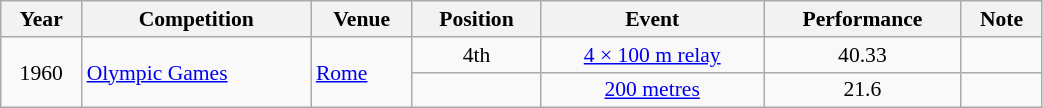<table class="wikitable" width=55% style="font-size:90%; text-align:center;">
<tr>
<th>Year</th>
<th>Competition</th>
<th>Venue</th>
<th>Position</th>
<th>Event</th>
<th>Performance</th>
<th>Note</th>
</tr>
<tr>
<td rowspan=2>1960</td>
<td rowspan=2 align=left><a href='#'>Olympic Games</a></td>
<td rowspan=2 align=left> <a href='#'>Rome</a></td>
<td>4th</td>
<td><a href='#'>4 × 100 m relay</a></td>
<td>40.33</td>
<td></td>
</tr>
<tr>
<td></td>
<td><a href='#'>200 metres</a></td>
<td>21.6</td>
<td></td>
</tr>
</table>
